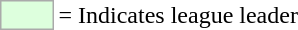<table>
<tr>
<td style="background:#DDFFDD; border:1px solid #aaa; width:2em;"></td>
<td>= Indicates league leader</td>
</tr>
</table>
